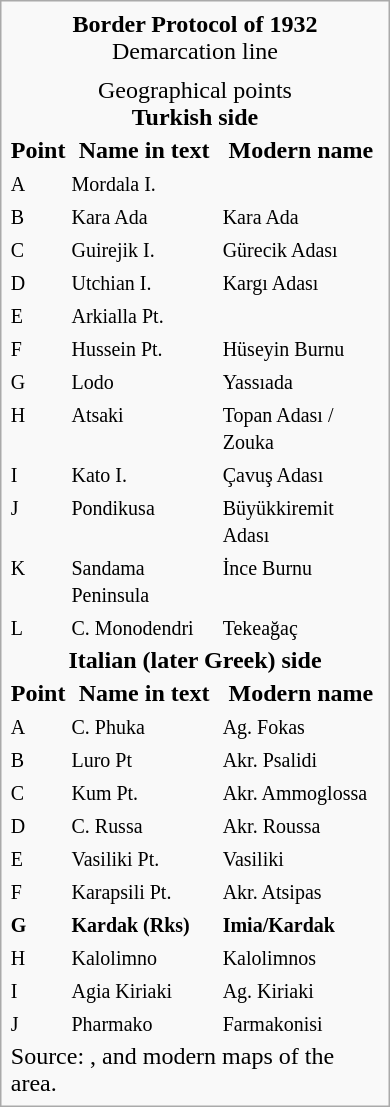<table class="infobox" style="width:260px;cell-padding:none;">
<tr>
<td colspan="3" style="text-align:center;"><strong>Border Protocol of 1932</strong><br>Demarcation line</td>
</tr>
<tr>
<td colspan="3"></td>
</tr>
<tr>
<td colspan="3" style="text-align:center;">Geographical points <br><strong>Turkish side</strong></td>
</tr>
<tr>
<th>Point</th>
<th>Name in text</th>
<th>Modern name</th>
</tr>
<tr>
<td><small>A</small></td>
<td><small>Mordala I.</small></td>
<td></td>
</tr>
<tr>
<td><small>B</small></td>
<td><small>Kara Ada</small></td>
<td><small>Kara Ada</small></td>
</tr>
<tr>
<td><small>C</small></td>
<td><small>Guirejik I.</small></td>
<td><small>Gürecik Adası</small></td>
</tr>
<tr>
<td><small>D</small></td>
<td><small>Utchian I.</small></td>
<td><small>Kargı Adası</small></td>
</tr>
<tr>
<td><small>E</small></td>
<td><small>Arkialla Pt.</small></td>
<td></td>
</tr>
<tr>
<td><small>F</small></td>
<td><small>Hussein Pt.</small></td>
<td><small>Hüseyin Burnu</small></td>
</tr>
<tr>
<td><small>G</small></td>
<td><small>Lodo</small></td>
<td><small>Yassıada</small></td>
</tr>
<tr>
<td><small>H</small></td>
<td><small>Atsaki</small></td>
<td><small>Topan Adası / Zouka</small></td>
</tr>
<tr>
<td><small>I</small></td>
<td><small>Kato I.</small></td>
<td><small>Çavuş Adası</small></td>
</tr>
<tr>
<td><small>J</small></td>
<td><small>Pondikusa</small></td>
<td><small>Büyükkiremit Adası</small></td>
</tr>
<tr>
<td><small>K</small></td>
<td><small>Sandama Peninsula</small></td>
<td><small>İnce Burnu</small></td>
</tr>
<tr>
<td><small>L</small></td>
<td><small>C. Monodendri</small></td>
<td><small>Tekeağaç</small></td>
</tr>
<tr>
<td colspan="3" style="text-align:center;"><strong>Italian (later Greek) side</strong></td>
</tr>
<tr>
<th>Point</th>
<th>Name in text</th>
<th>Modern name</th>
</tr>
<tr>
<td><small>A</small></td>
<td><small>C. Phuka</small></td>
<td><small>Ag. Fokas</small></td>
</tr>
<tr>
<td><small>B</small></td>
<td><small>Luro Pt</small></td>
<td><small>Akr. Psalidi</small></td>
</tr>
<tr>
<td><small>C</small></td>
<td><small>Kum Pt.</small></td>
<td><small>Akr. Ammoglossa</small></td>
</tr>
<tr>
<td><small>D</small></td>
<td><small>C. Russa </small></td>
<td><small>Akr. Roussa </small></td>
</tr>
<tr>
<td><small>E</small></td>
<td><small>Vasiliki Pt.</small></td>
<td><small>Vasiliki </small></td>
</tr>
<tr>
<td><small>F</small></td>
<td><small>Karapsili Pt.</small></td>
<td><small>Akr. Atsipas</small></td>
</tr>
<tr>
<td><small><strong>G</strong></small></td>
<td><small><strong>Kardak (Rks)</strong></small></td>
<td><small><strong>Imia/Kardak</strong></small></td>
</tr>
<tr>
<td><small>H</small></td>
<td><small>Kalolimno</small></td>
<td><small>Kalolimnos</small></td>
</tr>
<tr>
<td><small>I</small></td>
<td><small>Agia Kiriaki</small></td>
<td><small>Ag. Kiriaki</small></td>
</tr>
<tr>
<td><small>J</small></td>
<td><small>Pharmako</small></td>
<td><small>Farmakonisi</small></td>
</tr>
<tr>
<td colspan="3">Source: , and modern maps of the area.</td>
</tr>
</table>
